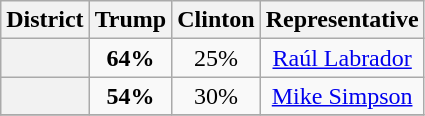<table class=wikitable>
<tr>
<th>District</th>
<th>Trump</th>
<th>Clinton</th>
<th>Representative</th>
</tr>
<tr align=center>
<th></th>
<td><strong>64%</strong></td>
<td>25%</td>
<td><a href='#'>Raúl Labrador</a></td>
</tr>
<tr align=center>
<th></th>
<td><strong>54%</strong></td>
<td>30%</td>
<td><a href='#'>Mike Simpson</a></td>
</tr>
<tr align=center>
</tr>
</table>
